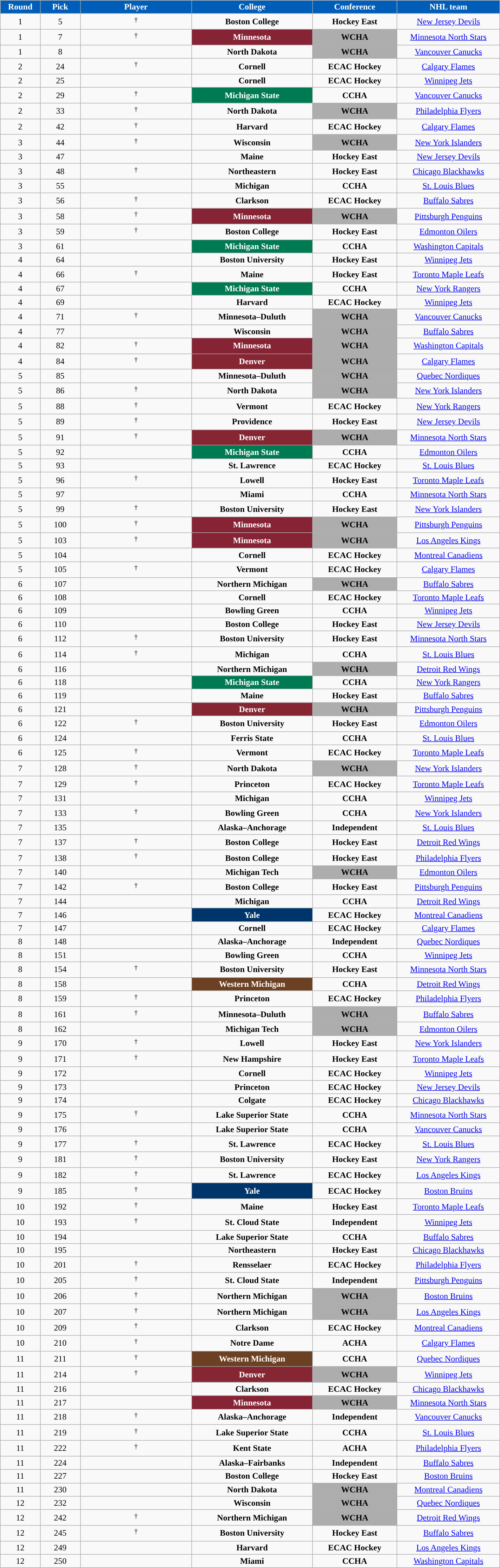<table class="wikitable sortable" width="75%">
<tr>
<th style="color:white; background-color:#005EB8; width: 4em;">Round</th>
<th style="color:white; background-color:#005EB8; width: 4em;">Pick</th>
<th style="color:white; background-color:#005EB8; width: 12em;">Player</th>
<th style="color:white; background-color:#005EB8; width: 13em;">College</th>
<th style="color:white; background-color:#005EB8; width: 9em;">Conference</th>
<th style="color:white; background-color:#005EB8; width: 11em;">NHL team</th>
</tr>
<tr align="center" bgcolor="">
<td>1</td>
<td>5</td>
<td> <sup>†</sup></td>
<td><strong>Boston College</strong></td>
<td><strong>Hockey East</strong></td>
<td><a href='#'>New Jersey Devils</a></td>
</tr>
<tr align="center" bgcolor="">
<td>1</td>
<td>7</td>
<td> <sup>†</sup></td>
<td style="color:white; background:#862334; "><strong>Minnesota</strong></td>
<td style="color:black; background:#ADADAD; "><strong>WCHA</strong></td>
<td><a href='#'>Minnesota North Stars</a></td>
</tr>
<tr align="center" bgcolor="">
<td>1</td>
<td>8</td>
<td></td>
<td><strong>North Dakota</strong></td>
<td style="color:black; background:#ADADAD; "><strong>WCHA</strong></td>
<td><a href='#'>Vancouver Canucks</a></td>
</tr>
<tr align="center" bgcolor="">
<td>2</td>
<td>24</td>
<td> <sup>†</sup></td>
<td><strong>Cornell</strong></td>
<td><strong>ECAC Hockey</strong></td>
<td><a href='#'>Calgary Flames</a></td>
</tr>
<tr align="center" bgcolor="">
<td>2</td>
<td>25</td>
<td></td>
<td><strong>Cornell</strong></td>
<td><strong>ECAC Hockey</strong></td>
<td><a href='#'>Winnipeg Jets</a></td>
</tr>
<tr align="center" bgcolor="">
<td>2</td>
<td>29</td>
<td> <sup>†</sup></td>
<td style="color:white; background:#007A53"><strong>Michigan State</strong></td>
<td><strong>CCHA</strong></td>
<td><a href='#'>Vancouver Canucks</a></td>
</tr>
<tr align="center" bgcolor="">
<td>2</td>
<td>33</td>
<td> <sup>†</sup></td>
<td><strong>North Dakota</strong></td>
<td style="color:black; background:#ADADAD; "><strong>WCHA</strong></td>
<td><a href='#'>Philadelphia Flyers</a></td>
</tr>
<tr align="center" bgcolor="">
<td>2</td>
<td>42</td>
<td> <sup>†</sup></td>
<td><strong>Harvard</strong></td>
<td><strong>ECAC Hockey</strong></td>
<td><a href='#'>Calgary Flames</a></td>
</tr>
<tr align="center" bgcolor="">
<td>3</td>
<td>44</td>
<td> <sup>†</sup></td>
<td><strong>Wisconsin</strong></td>
<td style="color:black; background:#ADADAD; "><strong>WCHA</strong></td>
<td><a href='#'>New York Islanders</a></td>
</tr>
<tr align="center" bgcolor="">
<td>3</td>
<td>47</td>
<td></td>
<td><strong>Maine</strong></td>
<td><strong>Hockey East</strong></td>
<td><a href='#'>New Jersey Devils</a></td>
</tr>
<tr align="center" bgcolor="">
<td>3</td>
<td>48</td>
<td> <sup>†</sup></td>
<td><strong>Northeastern</strong></td>
<td><strong>Hockey East</strong></td>
<td><a href='#'>Chicago Blackhawks</a></td>
</tr>
<tr align="center" bgcolor="">
<td>3</td>
<td>55</td>
<td></td>
<td><strong>Michigan</strong></td>
<td><strong>CCHA</strong></td>
<td><a href='#'>St. Louis Blues</a></td>
</tr>
<tr align="center" bgcolor="">
<td>3</td>
<td>56</td>
<td> <sup>†</sup></td>
<td><strong>Clarkson</strong></td>
<td><strong>ECAC Hockey</strong></td>
<td><a href='#'>Buffalo Sabres</a></td>
</tr>
<tr align="center" bgcolor="">
<td>3</td>
<td>58</td>
<td> <sup>†</sup></td>
<td style="color:white; background:#862334; "><strong>Minnesota</strong></td>
<td style="color:black; background:#ADADAD; "><strong>WCHA</strong></td>
<td><a href='#'>Pittsburgh Penguins</a></td>
</tr>
<tr align="center" bgcolor="">
<td>3</td>
<td>59</td>
<td> <sup>†</sup></td>
<td><strong>Boston College</strong></td>
<td><strong>Hockey East</strong></td>
<td><a href='#'>Edmonton Oilers</a></td>
</tr>
<tr align="center" bgcolor="">
<td>3</td>
<td>61</td>
<td></td>
<td style="color:white; background:#007A53"><strong>Michigan State</strong></td>
<td><strong>CCHA</strong></td>
<td><a href='#'>Washington Capitals</a></td>
</tr>
<tr align="center" bgcolor="">
<td>4</td>
<td>64</td>
<td></td>
<td><strong>Boston University</strong></td>
<td><strong>Hockey East</strong></td>
<td><a href='#'>Winnipeg Jets</a></td>
</tr>
<tr align="center" bgcolor="">
<td>4</td>
<td>66</td>
<td> <sup>†</sup></td>
<td><strong>Maine</strong></td>
<td><strong>Hockey East</strong></td>
<td><a href='#'>Toronto Maple Leafs</a></td>
</tr>
<tr align="center" bgcolor="">
<td>4</td>
<td>67</td>
<td></td>
<td style="color:white; background:#007A53"><strong>Michigan State</strong></td>
<td><strong>CCHA</strong></td>
<td><a href='#'>New York Rangers</a></td>
</tr>
<tr align="center" bgcolor="">
<td>4</td>
<td>69</td>
<td></td>
<td><strong>Harvard</strong></td>
<td><strong>ECAC Hockey</strong></td>
<td><a href='#'>Winnipeg Jets</a></td>
</tr>
<tr align="center" bgcolor="">
<td>4</td>
<td>71</td>
<td> <sup>†</sup></td>
<td><strong>Minnesota–Duluth</strong></td>
<td style="color:black; background:#ADADAD; "><strong>WCHA</strong></td>
<td><a href='#'>Vancouver Canucks</a></td>
</tr>
<tr align="center" bgcolor="">
<td>4</td>
<td>77</td>
<td></td>
<td><strong>Wisconsin</strong></td>
<td style="color:black; background:#ADADAD; "><strong>WCHA</strong></td>
<td><a href='#'>Buffalo Sabres</a></td>
</tr>
<tr align="center" bgcolor="">
<td>4</td>
<td>82</td>
<td> <sup>†</sup></td>
<td style="color:white; background:#862334; "><strong>Minnesota</strong></td>
<td style="color:black; background:#ADADAD; "><strong>WCHA</strong></td>
<td><a href='#'>Washington Capitals</a></td>
</tr>
<tr align="center" bgcolor="">
<td>4</td>
<td>84</td>
<td> <sup>†</sup></td>
<td style="color:white; background:#862633; "><strong>Denver</strong></td>
<td style="color:black; background:#ADADAD; "><strong>WCHA</strong></td>
<td><a href='#'>Calgary Flames</a></td>
</tr>
<tr align="center" bgcolor="">
<td>5</td>
<td>85</td>
<td></td>
<td><strong>Minnesota–Duluth</strong></td>
<td style="color:black; background:#ADADAD; "><strong>WCHA</strong></td>
<td><a href='#'>Quebec Nordiques</a></td>
</tr>
<tr align="center" bgcolor="">
<td>5</td>
<td>86</td>
<td> <sup>†</sup></td>
<td><strong>North Dakota</strong></td>
<td style="color:black; background:#ADADAD; "><strong>WCHA</strong></td>
<td><a href='#'>New York Islanders</a></td>
</tr>
<tr align="center" bgcolor="">
<td>5</td>
<td>88</td>
<td> <sup>†</sup></td>
<td><strong>Vermont</strong></td>
<td><strong>ECAC Hockey</strong></td>
<td><a href='#'>New York Rangers</a></td>
</tr>
<tr align="center" bgcolor="">
<td>5</td>
<td>89</td>
<td> <sup>†</sup></td>
<td><strong>Providence</strong></td>
<td><strong>Hockey East</strong></td>
<td><a href='#'>New Jersey Devils</a></td>
</tr>
<tr align="center" bgcolor="">
<td>5</td>
<td>91</td>
<td> <sup>†</sup></td>
<td style="color:white; background:#862633; "><strong>Denver</strong></td>
<td style="color:black; background:#ADADAD; "><strong>WCHA</strong></td>
<td><a href='#'>Minnesota North Stars</a></td>
</tr>
<tr align="center" bgcolor="">
<td>5</td>
<td>92</td>
<td></td>
<td style="color:white; background:#007A53"><strong>Michigan State</strong></td>
<td><strong>CCHA</strong></td>
<td><a href='#'>Edmonton Oilers</a></td>
</tr>
<tr align="center" bgcolor="">
<td>5</td>
<td>93</td>
<td></td>
<td><strong>St. Lawrence</strong></td>
<td><strong>ECAC Hockey</strong></td>
<td><a href='#'>St. Louis Blues</a></td>
</tr>
<tr align="center" bgcolor="">
<td>5</td>
<td>96</td>
<td> <sup>†</sup></td>
<td><strong>Lowell</strong></td>
<td><strong>Hockey East</strong></td>
<td><a href='#'>Toronto Maple Leafs</a></td>
</tr>
<tr align="center" bgcolor="">
<td>5</td>
<td>97</td>
<td></td>
<td><strong>Miami</strong></td>
<td><strong>CCHA</strong></td>
<td><a href='#'>Minnesota North Stars</a></td>
</tr>
<tr align="center" bgcolor="">
<td>5</td>
<td>99</td>
<td> <sup>†</sup></td>
<td><strong>Boston University</strong></td>
<td><strong>Hockey East</strong></td>
<td><a href='#'>New York Islanders</a></td>
</tr>
<tr align="center" bgcolor="">
<td>5</td>
<td>100</td>
<td> <sup>†</sup></td>
<td style="color:white; background:#862334; "><strong>Minnesota</strong></td>
<td style="color:black; background:#ADADAD; "><strong>WCHA</strong></td>
<td><a href='#'>Pittsburgh Penguins</a></td>
</tr>
<tr align="center" bgcolor="">
<td>5</td>
<td>103</td>
<td> <sup>†</sup></td>
<td style="color:white; background:#862334; "><strong>Minnesota</strong></td>
<td style="color:black; background:#ADADAD; "><strong>WCHA</strong></td>
<td><a href='#'>Los Angeles Kings</a></td>
</tr>
<tr align="center" bgcolor="">
<td>5</td>
<td>104</td>
<td></td>
<td><strong>Cornell</strong></td>
<td><strong>ECAC Hockey</strong></td>
<td><a href='#'>Montreal Canadiens</a></td>
</tr>
<tr align="center" bgcolor="">
<td>5</td>
<td>105</td>
<td> <sup>†</sup></td>
<td><strong>Vermont</strong></td>
<td><strong>ECAC Hockey</strong></td>
<td><a href='#'>Calgary Flames</a></td>
</tr>
<tr align="center" bgcolor="">
<td>6</td>
<td>107</td>
<td></td>
<td><strong>Northern Michigan</strong></td>
<td style="color:black; background:#ADADAD; "><strong>WCHA</strong></td>
<td><a href='#'>Buffalo Sabres</a></td>
</tr>
<tr align="center" bgcolor="">
<td>6</td>
<td>108</td>
<td></td>
<td><strong>Cornell</strong></td>
<td><strong>ECAC Hockey</strong></td>
<td><a href='#'>Toronto Maple Leafs</a></td>
</tr>
<tr align="center" bgcolor="">
<td>6</td>
<td>109</td>
<td></td>
<td><strong>Bowling Green</strong></td>
<td><strong>CCHA</strong></td>
<td><a href='#'>Winnipeg Jets</a></td>
</tr>
<tr align="center" bgcolor="">
<td>6</td>
<td>110</td>
<td></td>
<td><strong>Boston College</strong></td>
<td><strong>Hockey East</strong></td>
<td><a href='#'>New Jersey Devils</a></td>
</tr>
<tr align="center" bgcolor="">
<td>6</td>
<td>112</td>
<td> <sup>†</sup></td>
<td><strong>Boston University</strong></td>
<td><strong>Hockey East</strong></td>
<td><a href='#'>Minnesota North Stars</a></td>
</tr>
<tr align="center" bgcolor="">
<td>6</td>
<td>114</td>
<td> <sup>†</sup></td>
<td><strong>Michigan</strong></td>
<td><strong>CCHA</strong></td>
<td><a href='#'>St. Louis Blues</a></td>
</tr>
<tr align="center" bgcolor="">
<td>6</td>
<td>116</td>
<td></td>
<td><strong>Northern Michigan</strong></td>
<td style="color:black; background:#ADADAD; "><strong>WCHA</strong></td>
<td><a href='#'>Detroit Red Wings</a></td>
</tr>
<tr align="center" bgcolor="">
<td>6</td>
<td>118</td>
<td></td>
<td style="color:white; background:#007A53"><strong>Michigan State</strong></td>
<td><strong>CCHA</strong></td>
<td><a href='#'>New York Rangers</a></td>
</tr>
<tr align="center" bgcolor="">
<td>6</td>
<td>119</td>
<td></td>
<td><strong>Maine</strong></td>
<td><strong>Hockey East</strong></td>
<td><a href='#'>Buffalo Sabres</a></td>
</tr>
<tr align="center" bgcolor="">
<td>6</td>
<td>121</td>
<td></td>
<td style="color:white; background:#862633; "><strong>Denver</strong></td>
<td style="color:black; background:#ADADAD; "><strong>WCHA</strong></td>
<td><a href='#'>Pittsburgh Penguins</a></td>
</tr>
<tr align="center" bgcolor="">
<td>6</td>
<td>122</td>
<td> <sup>†</sup></td>
<td><strong>Boston University</strong></td>
<td><strong>Hockey East</strong></td>
<td><a href='#'>Edmonton Oilers</a></td>
</tr>
<tr align="center" bgcolor="">
<td>6</td>
<td>124</td>
<td></td>
<td><strong>Ferris State</strong></td>
<td><strong>CCHA</strong></td>
<td><a href='#'>St. Louis Blues</a></td>
</tr>
<tr align="center" bgcolor="">
<td>6</td>
<td>125</td>
<td> <sup>†</sup></td>
<td><strong>Vermont</strong></td>
<td><strong>ECAC Hockey</strong></td>
<td><a href='#'>Toronto Maple Leafs</a></td>
</tr>
<tr align="center" bgcolor="">
<td>7</td>
<td>128</td>
<td> <sup>†</sup></td>
<td><strong>North Dakota</strong></td>
<td style="color:black; background:#ADADAD; "><strong>WCHA</strong></td>
<td><a href='#'>New York Islanders</a></td>
</tr>
<tr align="center" bgcolor="">
<td>7</td>
<td>129</td>
<td> <sup>†</sup></td>
<td><strong>Princeton</strong></td>
<td><strong>ECAC Hockey</strong></td>
<td><a href='#'>Toronto Maple Leafs</a></td>
</tr>
<tr align="center" bgcolor="">
<td>7</td>
<td>131</td>
<td></td>
<td><strong>Michigan</strong></td>
<td><strong>CCHA</strong></td>
<td><a href='#'>Winnipeg Jets</a></td>
</tr>
<tr align="center" bgcolor="">
<td>7</td>
<td>133</td>
<td> <sup>†</sup></td>
<td><strong>Bowling Green</strong></td>
<td><strong>CCHA</strong></td>
<td><a href='#'>New York Islanders</a></td>
</tr>
<tr align="center" bgcolor="">
<td>7</td>
<td>135</td>
<td></td>
<td><strong>Alaska–Anchorage</strong></td>
<td><strong>Independent</strong></td>
<td><a href='#'>St. Louis Blues</a></td>
</tr>
<tr align="center" bgcolor="">
<td>7</td>
<td>137</td>
<td> <sup>†</sup></td>
<td><strong>Boston College</strong></td>
<td><strong>Hockey East</strong></td>
<td><a href='#'>Detroit Red Wings</a></td>
</tr>
<tr align="center" bgcolor="">
<td>7</td>
<td>138</td>
<td> <sup>†</sup></td>
<td><strong>Boston College</strong></td>
<td><strong>Hockey East</strong></td>
<td><a href='#'>Philadelphia Flyers</a></td>
</tr>
<tr align="center" bgcolor="">
<td>7</td>
<td>140</td>
<td></td>
<td><strong>Michigan Tech</strong></td>
<td style="color:black; background:#ADADAD; "><strong>WCHA</strong></td>
<td><a href='#'>Edmonton Oilers</a></td>
</tr>
<tr align="center" bgcolor="">
<td>7</td>
<td>142</td>
<td> <sup>†</sup></td>
<td><strong>Boston College</strong></td>
<td><strong>Hockey East</strong></td>
<td><a href='#'>Pittsburgh Penguins</a></td>
</tr>
<tr align="center" bgcolor="">
<td>7</td>
<td>144</td>
<td></td>
<td><strong>Michigan</strong></td>
<td><strong>CCHA</strong></td>
<td><a href='#'>Detroit Red Wings</a></td>
</tr>
<tr align="center" bgcolor="">
<td>7</td>
<td>146</td>
<td></td>
<td style="color:white; background:#00356B"><strong>Yale</strong></td>
<td><strong>ECAC Hockey</strong></td>
<td><a href='#'>Montreal Canadiens</a></td>
</tr>
<tr align="center" bgcolor="">
<td>7</td>
<td>147</td>
<td></td>
<td><strong>Cornell</strong></td>
<td><strong>ECAC Hockey</strong></td>
<td><a href='#'>Calgary Flames</a></td>
</tr>
<tr align="center" bgcolor="">
<td>8</td>
<td>148</td>
<td></td>
<td><strong>Alaska–Anchorage</strong></td>
<td><strong>Independent</strong></td>
<td><a href='#'>Quebec Nordiques</a></td>
</tr>
<tr align="center" bgcolor="">
<td>8</td>
<td>151</td>
<td></td>
<td><strong>Bowling Green</strong></td>
<td><strong>CCHA</strong></td>
<td><a href='#'>Winnipeg Jets</a></td>
</tr>
<tr align="center" bgcolor="">
<td>8</td>
<td>154</td>
<td> <sup>†</sup></td>
<td><strong>Boston University</strong></td>
<td><strong>Hockey East</strong></td>
<td><a href='#'>Minnesota North Stars</a></td>
</tr>
<tr align="center" bgcolor="">
<td>8</td>
<td>158</td>
<td></td>
<td style="color:white; background:#6C4023; "><strong>Western Michigan</strong></td>
<td><strong>CCHA</strong></td>
<td><a href='#'>Detroit Red Wings</a></td>
</tr>
<tr align="center" bgcolor="">
<td>8</td>
<td>159</td>
<td> <sup>†</sup></td>
<td><strong>Princeton</strong></td>
<td><strong>ECAC Hockey</strong></td>
<td><a href='#'>Philadelphia Flyers</a></td>
</tr>
<tr align="center" bgcolor="">
<td>8</td>
<td>161</td>
<td> <sup>†</sup></td>
<td><strong>Minnesota–Duluth</strong></td>
<td style="color:black; background:#ADADAD; "><strong>WCHA</strong></td>
<td><a href='#'>Buffalo Sabres</a></td>
</tr>
<tr align="center" bgcolor="">
<td>8</td>
<td>162</td>
<td></td>
<td><strong>Michigan Tech</strong></td>
<td style="color:black; background:#ADADAD; "><strong>WCHA</strong></td>
<td><a href='#'>Edmonton Oilers</a></td>
</tr>
<tr align="center" bgcolor="">
<td>9</td>
<td>170</td>
<td> <sup>†</sup></td>
<td><strong>Lowell</strong></td>
<td><strong>Hockey East</strong></td>
<td><a href='#'>New York Islanders</a></td>
</tr>
<tr align="center" bgcolor="">
<td>9</td>
<td>171</td>
<td> <sup>†</sup></td>
<td><strong>New Hampshire</strong></td>
<td><strong>Hockey East</strong></td>
<td><a href='#'>Toronto Maple Leafs</a></td>
</tr>
<tr align="center" bgcolor="">
<td>9</td>
<td>172</td>
<td></td>
<td><strong>Cornell</strong></td>
<td><strong>ECAC Hockey</strong></td>
<td><a href='#'>Winnipeg Jets</a></td>
</tr>
<tr align="center" bgcolor="">
<td>9</td>
<td>173</td>
<td></td>
<td><strong>Princeton</strong></td>
<td><strong>ECAC Hockey</strong></td>
<td><a href='#'>New Jersey Devils</a></td>
</tr>
<tr align="center" bgcolor="">
<td>9</td>
<td>174</td>
<td></td>
<td><strong>Colgate</strong></td>
<td><strong>ECAC Hockey</strong></td>
<td><a href='#'>Chicago Blackhawks</a></td>
</tr>
<tr align="center" bgcolor="">
<td>9</td>
<td>175</td>
<td> <sup>†</sup></td>
<td><strong>Lake Superior State</strong></td>
<td><strong>CCHA</strong></td>
<td><a href='#'>Minnesota North Stars</a></td>
</tr>
<tr align="center" bgcolor="">
<td>9</td>
<td>176</td>
<td></td>
<td><strong>Lake Superior State</strong></td>
<td><strong>CCHA</strong></td>
<td><a href='#'>Vancouver Canucks</a></td>
</tr>
<tr align="center" bgcolor="">
<td>9</td>
<td>177</td>
<td> <sup>†</sup></td>
<td><strong>St. Lawrence</strong></td>
<td><strong>ECAC Hockey</strong></td>
<td><a href='#'>St. Louis Blues</a></td>
</tr>
<tr align="center" bgcolor="">
<td>9</td>
<td>181</td>
<td> <sup>†</sup></td>
<td><strong>Boston University</strong></td>
<td><strong>Hockey East</strong></td>
<td><a href='#'>New York Rangers</a></td>
</tr>
<tr align="center" bgcolor="">
<td>9</td>
<td>182</td>
<td> <sup>†</sup></td>
<td><strong>St. Lawrence</strong></td>
<td><strong>ECAC Hockey</strong></td>
<td><a href='#'>Los Angeles Kings</a></td>
</tr>
<tr align="center" bgcolor="">
<td>9</td>
<td>185</td>
<td> <sup>†</sup></td>
<td style="color:white; background:#00356B"><strong>Yale</strong></td>
<td><strong>ECAC Hockey</strong></td>
<td><a href='#'>Boston Bruins</a></td>
</tr>
<tr align="center" bgcolor="">
<td>10</td>
<td>192</td>
<td> <sup>†</sup></td>
<td><strong>Maine</strong></td>
<td><strong>Hockey East</strong></td>
<td><a href='#'>Toronto Maple Leafs</a></td>
</tr>
<tr align="center" bgcolor="">
<td>10</td>
<td>193</td>
<td> <sup>†</sup></td>
<td><strong>St. Cloud State</strong></td>
<td><strong>Independent</strong></td>
<td><a href='#'>Winnipeg Jets</a></td>
</tr>
<tr align="center" bgcolor="">
<td>10</td>
<td>194</td>
<td></td>
<td><strong>Lake Superior State</strong></td>
<td><strong>CCHA</strong></td>
<td><a href='#'>Buffalo Sabres</a></td>
</tr>
<tr align="center" bgcolor="">
<td>10</td>
<td>195</td>
<td></td>
<td><strong>Northeastern</strong></td>
<td><strong>Hockey East</strong></td>
<td><a href='#'>Chicago Blackhawks</a></td>
</tr>
<tr align="center" bgcolor="">
<td>10</td>
<td>201</td>
<td> <sup>†</sup></td>
<td><strong>Rensselaer</strong></td>
<td><strong>ECAC Hockey</strong></td>
<td><a href='#'>Philadelphia Flyers</a></td>
</tr>
<tr align="center" bgcolor="">
<td>10</td>
<td>205</td>
<td> <sup>†</sup></td>
<td><strong>St. Cloud State</strong></td>
<td><strong>Independent</strong></td>
<td><a href='#'>Pittsburgh Penguins</a></td>
</tr>
<tr align="center" bgcolor="">
<td>10</td>
<td>206</td>
<td> <sup>†</sup></td>
<td><strong>Northern Michigan</strong></td>
<td style="color:black; background:#ADADAD; "><strong>WCHA</strong></td>
<td><a href='#'>Boston Bruins</a></td>
</tr>
<tr align="center" bgcolor="">
<td>10</td>
<td>207</td>
<td> <sup>†</sup></td>
<td><strong>Northern Michigan</strong></td>
<td style="color:black; background:#ADADAD; "><strong>WCHA</strong></td>
<td><a href='#'>Los Angeles Kings</a></td>
</tr>
<tr align="center" bgcolor="">
<td>10</td>
<td>209</td>
<td> <sup>†</sup></td>
<td><strong>Clarkson</strong></td>
<td><strong>ECAC Hockey</strong></td>
<td><a href='#'>Montreal Canadiens</a></td>
</tr>
<tr align="center" bgcolor="">
<td>10</td>
<td>210</td>
<td> <sup>†</sup></td>
<td><strong>Notre Dame</strong></td>
<td><strong>ACHA</strong></td>
<td><a href='#'>Calgary Flames</a></td>
</tr>
<tr align="center" bgcolor="">
<td>11</td>
<td>211</td>
<td> <sup>†</sup></td>
<td style="color:white; background:#6C4023; "><strong>Western Michigan</strong></td>
<td><strong>CCHA</strong></td>
<td><a href='#'>Quebec Nordiques</a></td>
</tr>
<tr align="center" bgcolor="">
<td>11</td>
<td>214</td>
<td> <sup>†</sup></td>
<td style="color:white; background:#862633; "><strong>Denver</strong></td>
<td style="color:black; background:#ADADAD; "><strong>WCHA</strong></td>
<td><a href='#'>Winnipeg Jets</a></td>
</tr>
<tr align="center" bgcolor="">
<td>11</td>
<td>216</td>
<td></td>
<td><strong>Clarkson</strong></td>
<td><strong>ECAC Hockey</strong></td>
<td><a href='#'>Chicago Blackhawks</a></td>
</tr>
<tr align="center" bgcolor="">
<td>11</td>
<td>217</td>
<td></td>
<td style="color:white; background:#862334; "><strong>Minnesota</strong></td>
<td style="color:black; background:#ADADAD; "><strong>WCHA</strong></td>
<td><a href='#'>Minnesota North Stars</a></td>
</tr>
<tr align="center" bgcolor="">
<td>11</td>
<td>218</td>
<td> <sup>†</sup></td>
<td><strong>Alaska–Anchorage</strong></td>
<td><strong>Independent</strong></td>
<td><a href='#'>Vancouver Canucks</a></td>
</tr>
<tr align="center" bgcolor="">
<td>11</td>
<td>219</td>
<td> <sup>†</sup></td>
<td><strong>Lake Superior State</strong></td>
<td><strong>CCHA</strong></td>
<td><a href='#'>St. Louis Blues</a></td>
</tr>
<tr align="center" bgcolor="">
<td>11</td>
<td>222</td>
<td> <sup>†</sup></td>
<td><strong>Kent State</strong></td>
<td><strong>ACHA</strong></td>
<td><a href='#'>Philadelphia Flyers</a></td>
</tr>
<tr align="center" bgcolor="">
<td>11</td>
<td>224</td>
<td></td>
<td><strong>Alaska–Fairbanks</strong></td>
<td><strong>Independent</strong></td>
<td><a href='#'>Buffalo Sabres</a></td>
</tr>
<tr align="center" bgcolor="">
<td>11</td>
<td>227</td>
<td></td>
<td><strong>Boston College</strong></td>
<td><strong>Hockey East</strong></td>
<td><a href='#'>Boston Bruins</a></td>
</tr>
<tr align="center" bgcolor="">
<td>11</td>
<td>230</td>
<td></td>
<td><strong>North Dakota</strong></td>
<td style="color:black; background:#ADADAD; "><strong>WCHA</strong></td>
<td><a href='#'>Montreal Canadiens</a></td>
</tr>
<tr align="center" bgcolor="">
<td>12</td>
<td>232</td>
<td></td>
<td><strong>Wisconsin</strong></td>
<td style="color:black; background:#ADADAD; "><strong>WCHA</strong></td>
<td><a href='#'>Quebec Nordiques</a></td>
</tr>
<tr align="center" bgcolor="">
<td>12</td>
<td>242</td>
<td> <sup>†</sup></td>
<td><strong>Northern Michigan</strong></td>
<td style="color:black; background:#ADADAD; "><strong>WCHA</strong></td>
<td><a href='#'>Detroit Red Wings</a></td>
</tr>
<tr align="center" bgcolor="">
<td>12</td>
<td>245</td>
<td> <sup>†</sup></td>
<td><strong>Boston University</strong></td>
<td><strong>Hockey East</strong></td>
<td><a href='#'>Buffalo Sabres</a></td>
</tr>
<tr align="center" bgcolor="">
<td>12</td>
<td>249</td>
<td></td>
<td><strong>Harvard</strong></td>
<td><strong>ECAC Hockey</strong></td>
<td><a href='#'>Los Angeles Kings</a></td>
</tr>
<tr align="center" bgcolor="">
<td>12</td>
<td>250</td>
<td></td>
<td><strong>Miami</strong></td>
<td><strong>CCHA</strong></td>
<td><a href='#'>Washington Capitals</a></td>
</tr>
</table>
